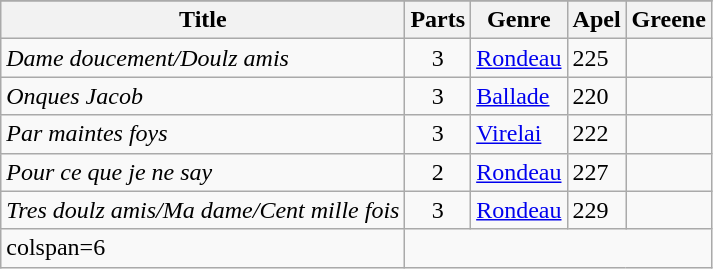<table class = "wikitable sortable plainrowheaders">
<tr>
</tr>
<tr>
<th scope="col">Title</th>
<th scope="col">Parts</th>
<th scope="col">Genre</th>
<th scope="col">Apel</th>
<th scope="col">Greene</th>
</tr>
<tr>
<td><em>Dame doucement/Doulz amis</em></td>
<td style="text-align: center;">3</td>
<td><a href='#'>Rondeau</a></td>
<td> 225</td>
<td> </td>
</tr>
<tr>
<td><em>Onques Jacob</em></td>
<td style="text-align: center;">3</td>
<td><a href='#'>Ballade</a></td>
<td> 220</td>
<td> </td>
</tr>
<tr>
<td><em>Par maintes foys</em></td>
<td style="text-align: center;">3</td>
<td><a href='#'>Virelai</a></td>
<td> 222</td>
<td> </td>
</tr>
<tr>
<td><em>Pour ce que je ne say</em></td>
<td style="text-align: center;">2</td>
<td><a href='#'>Rondeau</a></td>
<td> 227</td>
<td> </td>
</tr>
<tr>
<td><em>Tres doulz amis/Ma dame/Cent mille fois</em></td>
<td style="text-align: center;">3</td>
<td><a href='#'>Rondeau</a></td>
<td> 229</td>
<td> </td>
</tr>
<tr>
<td>colspan=6 </td>
</tr>
</table>
